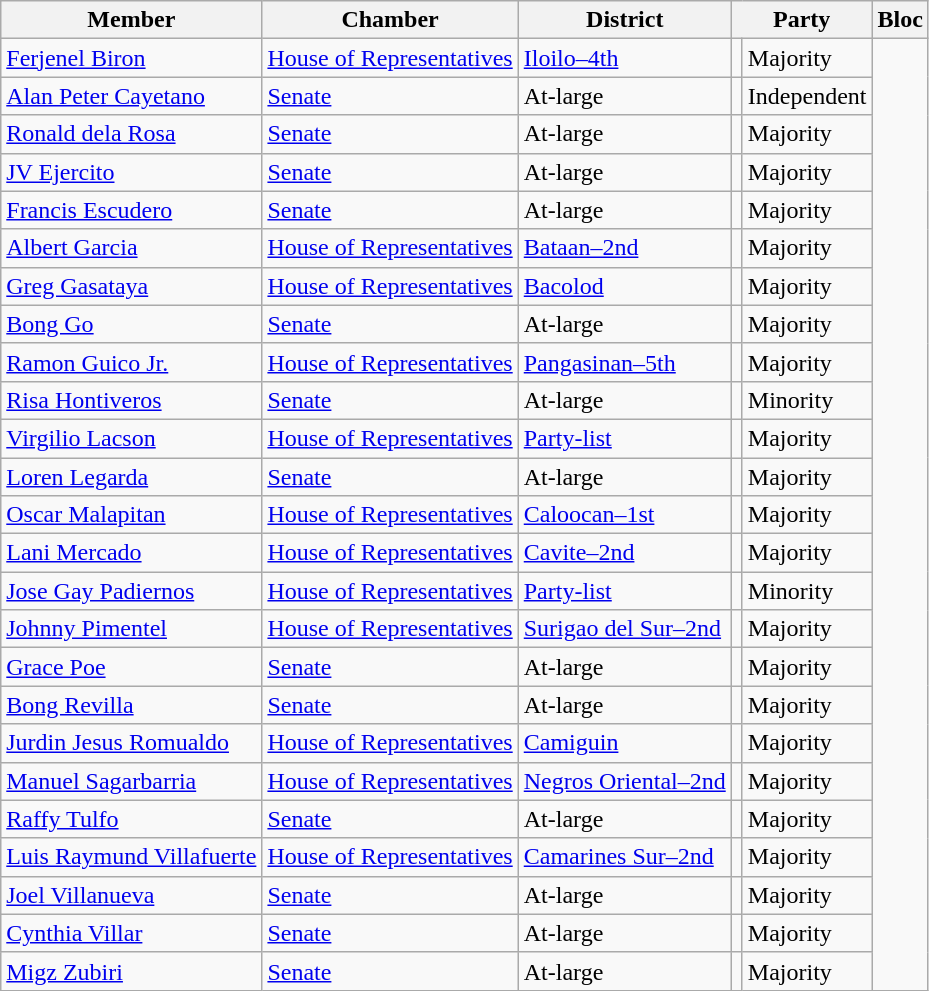<table class="wikitable sortable">
<tr>
<th>Member</th>
<th>Chamber</th>
<th>District</th>
<th colspan="2">Party</th>
<th>Bloc</th>
</tr>
<tr>
<td><a href='#'>Ferjenel Biron</a></td>
<td><a href='#'>House of Representatives</a></td>
<td><a href='#'>Iloilo–4th</a></td>
<td></td>
<td>Majority</td>
</tr>
<tr>
<td><a href='#'>Alan Peter Cayetano</a></td>
<td><a href='#'>Senate</a></td>
<td>At-large</td>
<td></td>
<td>Independent</td>
</tr>
<tr>
<td><a href='#'>Ronald dela Rosa</a></td>
<td><a href='#'>Senate</a></td>
<td>At-large</td>
<td></td>
<td>Majority</td>
</tr>
<tr>
<td><a href='#'>JV Ejercito</a></td>
<td><a href='#'>Senate</a></td>
<td>At-large</td>
<td></td>
<td>Majority</td>
</tr>
<tr>
<td><a href='#'>Francis Escudero</a></td>
<td><a href='#'>Senate</a></td>
<td>At-large</td>
<td></td>
<td>Majority</td>
</tr>
<tr>
<td><a href='#'>Albert Garcia</a></td>
<td><a href='#'>House of Representatives</a></td>
<td><a href='#'>Bataan–2nd</a></td>
<td></td>
<td>Majority</td>
</tr>
<tr>
<td><a href='#'>Greg Gasataya</a></td>
<td><a href='#'>House of Representatives</a></td>
<td><a href='#'>Bacolod</a></td>
<td></td>
<td>Majority</td>
</tr>
<tr>
<td><a href='#'>Bong Go</a></td>
<td><a href='#'>Senate</a></td>
<td>At-large</td>
<td></td>
<td>Majority</td>
</tr>
<tr>
<td><a href='#'>Ramon Guico Jr.</a></td>
<td><a href='#'>House of Representatives</a></td>
<td><a href='#'>Pangasinan–5th</a></td>
<td></td>
<td>Majority</td>
</tr>
<tr>
<td><a href='#'>Risa Hontiveros</a></td>
<td><a href='#'>Senate</a></td>
<td>At-large</td>
<td></td>
<td>Minority</td>
</tr>
<tr>
<td><a href='#'>Virgilio Lacson</a></td>
<td><a href='#'>House of Representatives</a></td>
<td><a href='#'>Party-list</a></td>
<td></td>
<td>Majority</td>
</tr>
<tr>
<td><a href='#'>Loren Legarda</a></td>
<td><a href='#'>Senate</a></td>
<td>At-large</td>
<td></td>
<td>Majority</td>
</tr>
<tr>
<td><a href='#'>Oscar Malapitan</a></td>
<td><a href='#'>House of Representatives</a></td>
<td><a href='#'>Caloocan–1st</a></td>
<td></td>
<td>Majority</td>
</tr>
<tr>
<td><a href='#'>Lani Mercado</a></td>
<td><a href='#'>House of Representatives</a></td>
<td><a href='#'>Cavite–2nd</a></td>
<td></td>
<td>Majority</td>
</tr>
<tr>
<td><a href='#'>Jose Gay Padiernos</a></td>
<td><a href='#'>House of Representatives</a></td>
<td><a href='#'>Party-list</a></td>
<td></td>
<td>Minority</td>
</tr>
<tr>
<td><a href='#'>Johnny Pimentel</a></td>
<td><a href='#'>House of Representatives</a></td>
<td><a href='#'>Surigao del Sur–2nd</a></td>
<td></td>
<td>Majority</td>
</tr>
<tr>
<td><a href='#'>Grace Poe</a></td>
<td><a href='#'>Senate</a></td>
<td>At-large</td>
<td></td>
<td>Majority</td>
</tr>
<tr>
<td><a href='#'>Bong Revilla</a></td>
<td><a href='#'>Senate</a></td>
<td>At-large</td>
<td></td>
<td>Majority</td>
</tr>
<tr>
<td><a href='#'>Jurdin Jesus Romualdo</a></td>
<td><a href='#'>House of Representatives</a></td>
<td><a href='#'>Camiguin</a></td>
<td></td>
<td>Majority</td>
</tr>
<tr>
<td><a href='#'>Manuel Sagarbarria</a></td>
<td><a href='#'>House of Representatives</a></td>
<td><a href='#'>Negros Oriental–2nd</a></td>
<td></td>
<td>Majority</td>
</tr>
<tr>
<td><a href='#'>Raffy Tulfo</a></td>
<td><a href='#'>Senate</a></td>
<td>At-large</td>
<td></td>
<td>Majority</td>
</tr>
<tr>
<td><a href='#'>Luis Raymund Villafuerte</a></td>
<td><a href='#'>House of Representatives</a></td>
<td><a href='#'>Camarines Sur–2nd</a></td>
<td></td>
<td>Majority</td>
</tr>
<tr>
<td><a href='#'>Joel Villanueva</a></td>
<td><a href='#'>Senate</a></td>
<td>At-large</td>
<td></td>
<td>Majority</td>
</tr>
<tr>
<td><a href='#'>Cynthia Villar</a></td>
<td><a href='#'>Senate</a></td>
<td>At-large</td>
<td></td>
<td>Majority</td>
</tr>
<tr>
<td><a href='#'>Migz Zubiri</a></td>
<td><a href='#'>Senate</a></td>
<td>At-large</td>
<td></td>
<td>Majority</td>
</tr>
</table>
